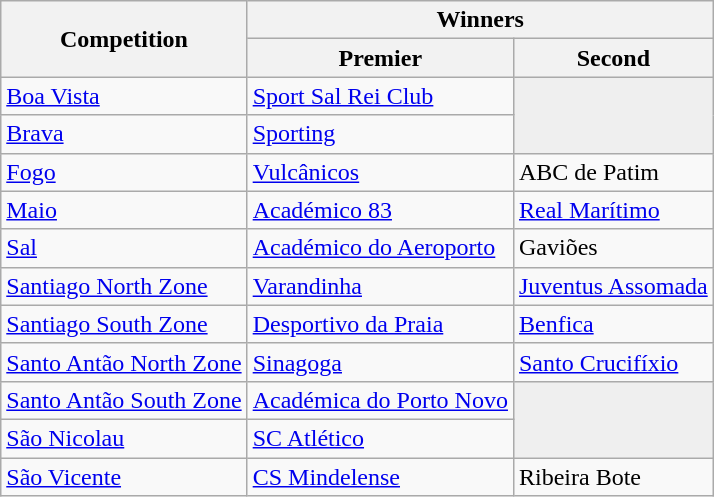<table class="wikitable">
<tr>
<th rowspan="2">Competition</th>
<th colspan="2">Winners</th>
</tr>
<tr>
<th>Premier</th>
<th>Second</th>
</tr>
<tr>
<td><a href='#'>Boa Vista</a></td>
<td><a href='#'>Sport Sal Rei Club</a></td>
<td rowspan="2" bgcolor=#EFEFEF></td>
</tr>
<tr>
<td><a href='#'>Brava</a></td>
<td><a href='#'>Sporting</a></td>
</tr>
<tr>
<td><a href='#'>Fogo</a></td>
<td><a href='#'>Vulcânicos</a></td>
<td>ABC de Patim</td>
</tr>
<tr>
<td><a href='#'>Maio</a></td>
<td><a href='#'>Académico 83</a></td>
<td><a href='#'>Real Marítimo</a></td>
</tr>
<tr>
<td><a href='#'>Sal</a></td>
<td><a href='#'>Académico do Aeroporto</a></td>
<td>Gaviões</td>
</tr>
<tr>
<td><a href='#'>Santiago North Zone</a></td>
<td><a href='#'>Varandinha</a></td>
<td><a href='#'>Juventus Assomada</a></td>
</tr>
<tr>
<td><a href='#'>Santiago South Zone</a></td>
<td><a href='#'>Desportivo da Praia</a></td>
<td><a href='#'>Benfica</a> </td>
</tr>
<tr>
<td><a href='#'>Santo Antão North Zone</a></td>
<td><a href='#'>Sinagoga</a></td>
<td><a href='#'>Santo Crucifíxio</a></td>
</tr>
<tr>
<td><a href='#'>Santo Antão South Zone</a></td>
<td><a href='#'>Académica do Porto Novo</a></td>
<td rowspan="2" bgcolor=#EFEFEF></td>
</tr>
<tr>
<td><a href='#'>São Nicolau</a></td>
<td><a href='#'>SC Atlético</a></td>
</tr>
<tr>
<td><a href='#'>São Vicente</a></td>
<td><a href='#'>CS Mindelense</a></td>
<td>Ribeira Bote</td>
</tr>
</table>
